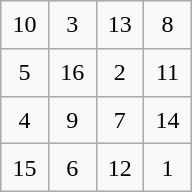<table class="wikitable" style="margin-left:auto;margin-right:auto;text-align:center;width:8em;height:8em;table-layout:fixed;">
<tr>
<td>10</td>
<td>3</td>
<td>13</td>
<td>8</td>
</tr>
<tr>
<td>5</td>
<td>16</td>
<td>2</td>
<td>11</td>
</tr>
<tr>
<td>4</td>
<td>9</td>
<td>7</td>
<td>14</td>
</tr>
<tr>
<td>15</td>
<td>6</td>
<td>12</td>
<td>1</td>
</tr>
</table>
